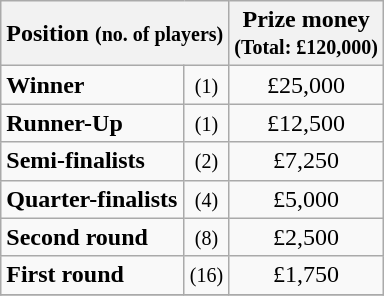<table class="wikitable">
<tr>
<th colspan=2>Position <small>(no. of players)</small></th>
<th>Prize money<br><small>(Total: £120,000)</small></th>
</tr>
<tr>
<td><strong>Winner</strong></td>
<td align=center><small>(1)</small></td>
<td align=center>£25,000</td>
</tr>
<tr>
<td><strong>Runner-Up</strong></td>
<td align=center><small>(1)</small></td>
<td align=center>£12,500</td>
</tr>
<tr>
<td><strong>Semi-finalists</strong></td>
<td align=center><small>(2)</small></td>
<td align=center>£7,250</td>
</tr>
<tr>
<td><strong>Quarter-finalists</strong></td>
<td align=center><small>(4)</small></td>
<td align=center>£5,000</td>
</tr>
<tr>
<td><strong>Second round</strong></td>
<td align=center><small>(8)</small></td>
<td align=center>£2,500</td>
</tr>
<tr>
<td><strong>First round</strong></td>
<td align=center><small>(16)</small></td>
<td align=center>£1,750</td>
</tr>
<tr>
</tr>
</table>
